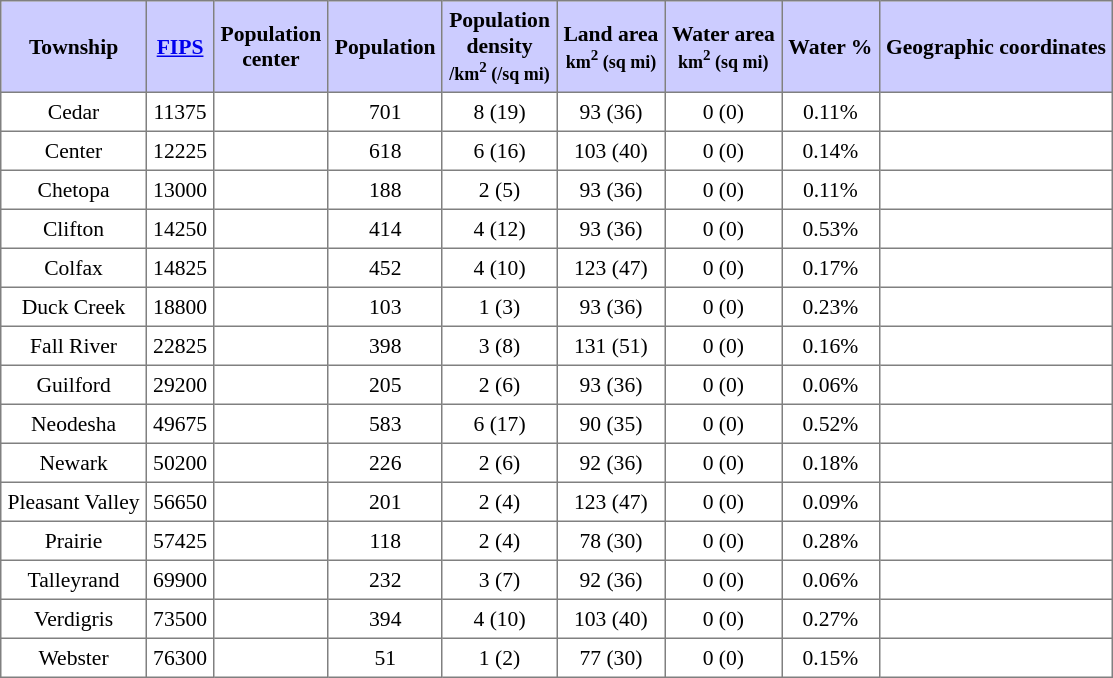<table class="toccolours" border=1 cellspacing=0 cellpadding=4 style="text-align:center; border-collapse:collapse; font-size:90%;">
<tr style="background:#ccccff">
<th>Township</th>
<th><a href='#'>FIPS</a></th>
<th>Population<br>center</th>
<th>Population</th>
<th>Population<br>density<br><small>/km<sup>2</sup> (/sq mi)</small></th>
<th>Land area<br><small>km<sup>2</sup> (sq mi)</small></th>
<th>Water area<br><small>km<sup>2</sup> (sq mi)</small></th>
<th>Water %</th>
<th>Geographic coordinates</th>
</tr>
<tr>
<td>Cedar</td>
<td>11375</td>
<td></td>
<td>701</td>
<td>8 (19)</td>
<td>93 (36)</td>
<td>0 (0)</td>
<td>0.11%</td>
<td></td>
</tr>
<tr>
<td>Center</td>
<td>12225</td>
<td></td>
<td>618</td>
<td>6 (16)</td>
<td>103 (40)</td>
<td>0 (0)</td>
<td>0.14%</td>
<td></td>
</tr>
<tr>
<td>Chetopa</td>
<td>13000</td>
<td></td>
<td>188</td>
<td>2 (5)</td>
<td>93 (36)</td>
<td>0 (0)</td>
<td>0.11%</td>
<td></td>
</tr>
<tr>
<td>Clifton</td>
<td>14250</td>
<td></td>
<td>414</td>
<td>4 (12)</td>
<td>93 (36)</td>
<td>0 (0)</td>
<td>0.53%</td>
<td></td>
</tr>
<tr>
<td>Colfax</td>
<td>14825</td>
<td></td>
<td>452</td>
<td>4 (10)</td>
<td>123 (47)</td>
<td>0 (0)</td>
<td>0.17%</td>
<td></td>
</tr>
<tr>
<td>Duck Creek</td>
<td>18800</td>
<td></td>
<td>103</td>
<td>1 (3)</td>
<td>93 (36)</td>
<td>0 (0)</td>
<td>0.23%</td>
<td></td>
</tr>
<tr>
<td>Fall River</td>
<td>22825</td>
<td></td>
<td>398</td>
<td>3 (8)</td>
<td>131 (51)</td>
<td>0 (0)</td>
<td>0.16%</td>
<td></td>
</tr>
<tr>
<td>Guilford</td>
<td>29200</td>
<td></td>
<td>205</td>
<td>2 (6)</td>
<td>93 (36)</td>
<td>0 (0)</td>
<td>0.06%</td>
<td></td>
</tr>
<tr>
<td>Neodesha</td>
<td>49675</td>
<td></td>
<td>583</td>
<td>6 (17)</td>
<td>90 (35)</td>
<td>0 (0)</td>
<td>0.52%</td>
<td></td>
</tr>
<tr>
<td>Newark</td>
<td>50200</td>
<td></td>
<td>226</td>
<td>2 (6)</td>
<td>92 (36)</td>
<td>0 (0)</td>
<td>0.18%</td>
<td></td>
</tr>
<tr>
<td>Pleasant Valley</td>
<td>56650</td>
<td></td>
<td>201</td>
<td>2 (4)</td>
<td>123 (47)</td>
<td>0 (0)</td>
<td>0.09%</td>
<td></td>
</tr>
<tr>
<td>Prairie</td>
<td>57425</td>
<td></td>
<td>118</td>
<td>2 (4)</td>
<td>78 (30)</td>
<td>0 (0)</td>
<td>0.28%</td>
<td></td>
</tr>
<tr>
<td>Talleyrand</td>
<td>69900</td>
<td></td>
<td>232</td>
<td>3 (7)</td>
<td>92 (36)</td>
<td>0 (0)</td>
<td>0.06%</td>
<td></td>
</tr>
<tr>
<td>Verdigris</td>
<td>73500</td>
<td></td>
<td>394</td>
<td>4 (10)</td>
<td>103 (40)</td>
<td>0 (0)</td>
<td>0.27%</td>
<td></td>
</tr>
<tr>
<td>Webster</td>
<td>76300</td>
<td></td>
<td>51</td>
<td>1 (2)</td>
<td>77 (30)</td>
<td>0 (0)</td>
<td>0.15%</td>
<td></td>
</tr>
</table>
